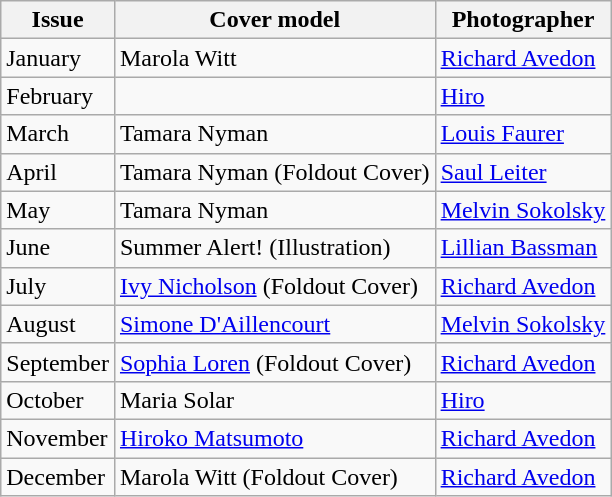<table class="sortable wikitable">
<tr>
<th>Issue</th>
<th>Cover model</th>
<th>Photographer</th>
</tr>
<tr>
<td>January</td>
<td>Marola Witt</td>
<td><a href='#'>Richard Avedon</a></td>
</tr>
<tr>
<td>February</td>
<td></td>
<td><a href='#'>Hiro</a></td>
</tr>
<tr>
<td>March</td>
<td>Tamara Nyman</td>
<td><a href='#'>Louis Faurer</a></td>
</tr>
<tr>
<td>April</td>
<td>Tamara Nyman (Foldout Cover)</td>
<td><a href='#'>Saul Leiter</a></td>
</tr>
<tr>
<td>May</td>
<td>Tamara Nyman</td>
<td><a href='#'>Melvin Sokolsky</a></td>
</tr>
<tr>
<td>June</td>
<td>Summer Alert! (Illustration)</td>
<td><a href='#'>Lillian Bassman</a></td>
</tr>
<tr>
<td>July</td>
<td><a href='#'>Ivy Nicholson</a> (Foldout Cover)</td>
<td><a href='#'>Richard Avedon</a></td>
</tr>
<tr>
<td>August</td>
<td><a href='#'>Simone D'Aillencourt</a></td>
<td><a href='#'>Melvin Sokolsky</a></td>
</tr>
<tr>
<td>September</td>
<td><a href='#'>Sophia Loren</a> (Foldout Cover)</td>
<td><a href='#'>Richard Avedon</a></td>
</tr>
<tr>
<td>October</td>
<td>Maria Solar</td>
<td><a href='#'>Hiro</a></td>
</tr>
<tr>
<td>November</td>
<td><a href='#'>Hiroko Matsumoto</a></td>
<td><a href='#'>Richard Avedon</a></td>
</tr>
<tr>
<td>December</td>
<td>Marola Witt (Foldout Cover)</td>
<td><a href='#'>Richard Avedon</a></td>
</tr>
</table>
